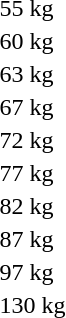<table>
<tr>
<td>55 kg</td>
<td></td>
<td></td>
<td></td>
</tr>
<tr>
<td rowspan=2>60 kg</td>
<td rowspan=2></td>
<td rowspan=2></td>
<td></td>
</tr>
<tr>
<td></td>
</tr>
<tr>
<td>63 kg</td>
<td></td>
<td></td>
<td></td>
</tr>
<tr>
<td rowspan=2>67 kg</td>
<td rowspan=2></td>
<td rowspan=2></td>
<td></td>
</tr>
<tr>
<td></td>
</tr>
<tr>
<td>72 kg</td>
<td></td>
<td></td>
<td></td>
</tr>
<tr>
<td rowspan=2>77 kg</td>
<td rowspan=2></td>
<td rowspan=2></td>
<td></td>
</tr>
<tr>
<td></td>
</tr>
<tr>
<td>82 kg</td>
<td></td>
<td></td>
<td></td>
</tr>
<tr>
<td rowspan=2>87 kg</td>
<td rowspan=2></td>
<td rowspan=2></td>
<td></td>
</tr>
<tr>
<td></td>
</tr>
<tr>
<td rowspan=2>97 kg</td>
<td rowspan=2></td>
<td rowspan=2></td>
<td></td>
</tr>
<tr>
<td></td>
</tr>
<tr>
<td rowspan=2>130 kg</td>
<td rowspan=2></td>
<td rowspan=2></td>
<td></td>
</tr>
<tr>
<td></td>
</tr>
</table>
